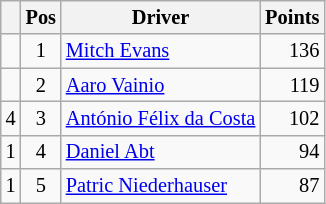<table class="wikitable" style="font-size: 85%;">
<tr>
<th></th>
<th>Pos</th>
<th>Driver</th>
<th>Points</th>
</tr>
<tr>
<td align="left"></td>
<td align="center">1</td>
<td> <a href='#'>Mitch Evans</a></td>
<td align="right">136</td>
</tr>
<tr>
<td align="left"></td>
<td align="center">2</td>
<td> <a href='#'>Aaro Vainio</a></td>
<td align="right">119</td>
</tr>
<tr>
<td align="left"> 4</td>
<td align="center">3</td>
<td> <a href='#'>António Félix da Costa</a></td>
<td align="right">102</td>
</tr>
<tr>
<td align="left"> 1</td>
<td align="center">4</td>
<td> <a href='#'>Daniel Abt</a></td>
<td align="right">94</td>
</tr>
<tr>
<td align="left"> 1</td>
<td align="center">5</td>
<td> <a href='#'>Patric Niederhauser</a></td>
<td align="right">87</td>
</tr>
</table>
